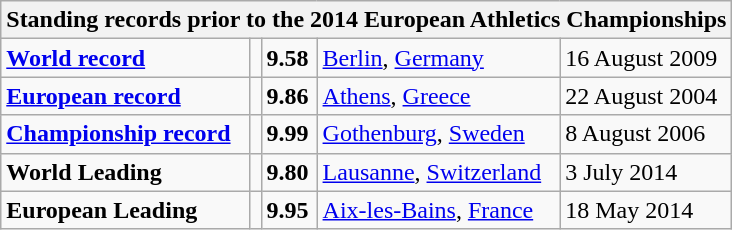<table class="wikitable">
<tr>
<th colspan="5">Standing records prior to the 2014 European Athletics Championships</th>
</tr>
<tr>
<td><strong><a href='#'>World record</a></strong></td>
<td></td>
<td><strong>9.58</strong></td>
<td><a href='#'>Berlin</a>, <a href='#'>Germany</a></td>
<td>16 August 2009</td>
</tr>
<tr>
<td><strong><a href='#'>European record</a></strong></td>
<td></td>
<td><strong>9.86</strong></td>
<td><a href='#'>Athens</a>, <a href='#'>Greece</a></td>
<td>22 August 2004</td>
</tr>
<tr>
<td><strong><a href='#'>Championship record</a></strong></td>
<td></td>
<td><strong>9.99</strong></td>
<td><a href='#'>Gothenburg</a>, <a href='#'>Sweden</a></td>
<td>8 August 2006</td>
</tr>
<tr>
<td><strong>World Leading</strong></td>
<td></td>
<td><strong>9.80</strong></td>
<td><a href='#'>Lausanne</a>, <a href='#'>Switzerland</a></td>
<td>3 July 2014</td>
</tr>
<tr>
<td><strong>European Leading</strong></td>
<td></td>
<td><strong>9.95</strong></td>
<td><a href='#'>Aix-les-Bains</a>, <a href='#'>France</a></td>
<td>18 May 2014</td>
</tr>
</table>
